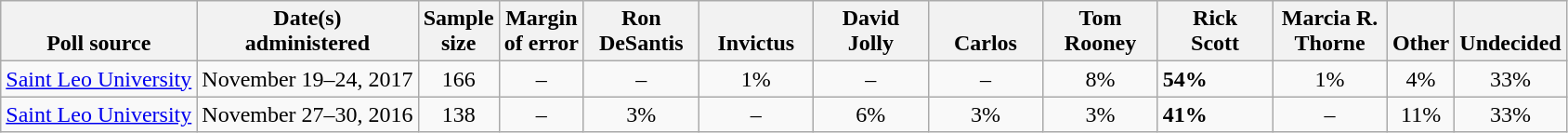<table class="wikitable">
<tr valign=bottom>
<th>Poll source</th>
<th>Date(s)<br>administered</th>
<th>Sample<br>size</th>
<th>Margin<br>of error</th>
<th style="width:75px;">Ron<br>DeSantis</th>
<th style="width:75px;"><br>Invictus</th>
<th style="width:75px;">David<br>Jolly</th>
<th style="width:75px;">Carlos<br></th>
<th style="width:75px;">Tom<br>Rooney</th>
<th style="width:75px;">Rick<br>Scott</th>
<th style="width:75px;">Marcia R.<br>Thorne</th>
<th>Other</th>
<th>Undecided</th>
</tr>
<tr>
<td><a href='#'>Saint Leo University</a></td>
<td align=center>November 19–24, 2017</td>
<td align=center>166</td>
<td align=center>–</td>
<td align=center>–</td>
<td align=center>1%</td>
<td align=center>–</td>
<td align=center>–</td>
<td align=center>8%</td>
<td><strong>54%</strong></td>
<td align=center>1%</td>
<td align=center>4%</td>
<td align=center>33%</td>
</tr>
<tr>
<td><a href='#'>Saint Leo University</a></td>
<td align=center>November 27–30, 2016</td>
<td align=center>138</td>
<td align=center>–</td>
<td align=center>3%</td>
<td align=center>–</td>
<td align=center>6%</td>
<td align=center>3%</td>
<td align=center>3%</td>
<td><strong>41%</strong></td>
<td align=center>–</td>
<td align=center>11%</td>
<td align=center>33%</td>
</tr>
</table>
